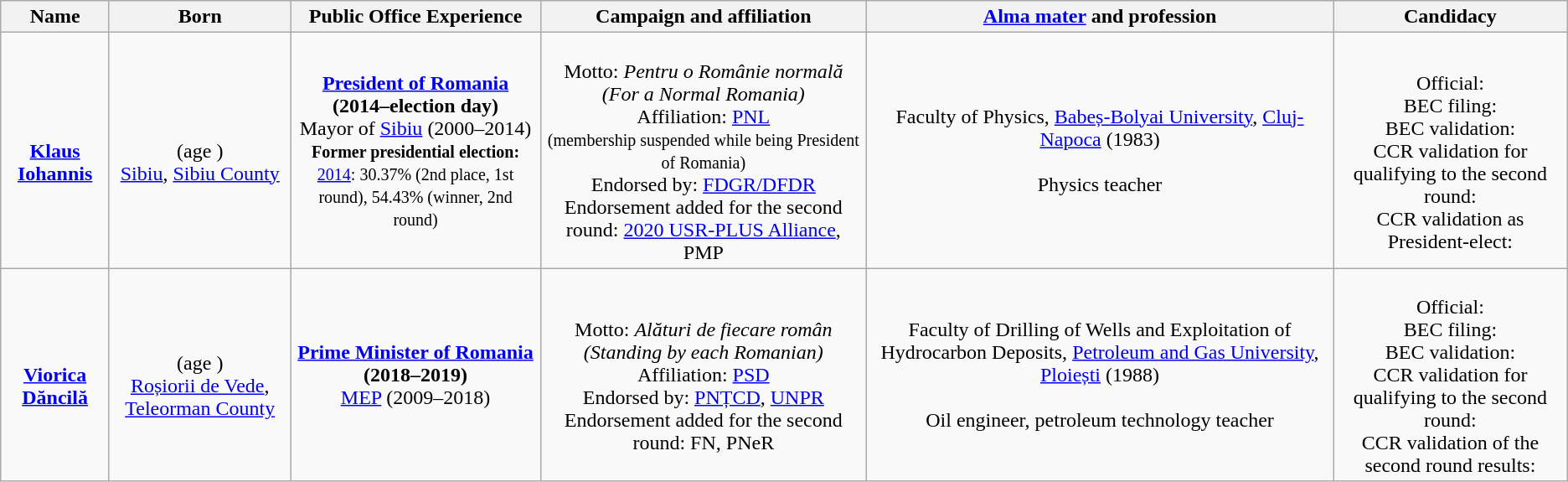<table class="wikitable sortable" style="text-align:center;">
<tr>
<th>Name</th>
<th>Born</th>
<th class="unsortable">Public Office Experience</th>
<th class="unsortable">Campaign and affiliation</th>
<th class="unsortable"><a href='#'>Alma mater</a> and profession</th>
<th>Candidacy <br> </th>
</tr>
<tr>
<td><br><strong><a href='#'>Klaus Iohannis</a></strong></td>
<td><br>(age )<br><a href='#'>Sibiu</a>, <a href='#'>Sibiu County</a></td>
<td><strong><a href='#'>President of Romania</a> (2014–election day)</strong><br>Mayor of <a href='#'>Sibiu</a> (2000–2014)<br><small><strong>Former presidential election:</strong><br><a href='#'>2014</a>: 30.37% (2nd place, 1st round), 54.43% (winner, 2nd round)</small></td>
<td><br>Motto: <em>Pentru o Românie normală</em><br><em>(For a Normal Romania)</em><br>Affiliation: <a href='#'>PNL</a><br><small>(membership suspended while being President of Romania)</small><br>Endorsed by: <a href='#'>FDGR/DFDR</a><br>Endorsement added for the second round: <a href='#'>2020 USR-PLUS Alliance</a>, PMP</td>
<td>Faculty of Physics, <a href='#'>Babeș-Bolyai University</a>, <a href='#'>Cluj-Napoca</a> (1983)<br><br>Physics teacher</td>
<td><br>Official: <br>BEC filing: <br>BEC validation: <br>CCR validation for qualifying to the second round: <br>CCR validation as President-elect:<br></td>
</tr>
<tr>
<td><br><strong><a href='#'>Viorica Dăncilă</a></strong></td>
<td><br>(age )<br><a href='#'>Roșiorii de Vede</a>, <a href='#'>Teleorman County</a></td>
<td><strong><a href='#'>Prime Minister of Romania</a> (2018–2019)</strong><br><a href='#'>MEP</a> (2009–2018)</td>
<td><br>Motto: <em>Alături de fiecare român</em><br><em>(Standing by each Romanian)</em><br>Affiliation: <a href='#'>PSD</a><br>Endorsed by: <a href='#'>PNȚCD</a>, <a href='#'>UNPR</a><br>Endorsement added for the second round: FN, PNeR</td>
<td>Faculty of Drilling of Wells and Exploitation of Hydrocarbon Deposits, <a href='#'>Petroleum and Gas University</a>, <a href='#'>Ploiești</a> (1988)<br><br>Oil engineer, petroleum technology teacher</td>
<td><br>Official: <br>BEC filing: <br>BEC validation: <br>CCR validation for qualifying to the second round: <br>CCR validation of the second round results:<br></td>
</tr>
</table>
